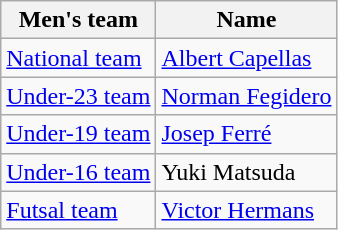<table class="wikitable">
<tr>
<th>Men's team</th>
<th>Name</th>
</tr>
<tr>
<td><a href='#'>National team</a></td>
<td> <a href='#'>Albert Capellas</a></td>
</tr>
<tr>
<td><a href='#'>Under-23 team</a></td>
<td> <a href='#'>Norman Fegidero</a></td>
</tr>
<tr>
<td><a href='#'>Under-19 team</a></td>
<td> <a href='#'>Josep Ferré</a></td>
</tr>
<tr>
<td><a href='#'>Under-16 team</a></td>
<td> Yuki Matsuda</td>
</tr>
<tr>
<td><a href='#'>Futsal team</a></td>
<td> <a href='#'>Victor Hermans</a></td>
</tr>
</table>
